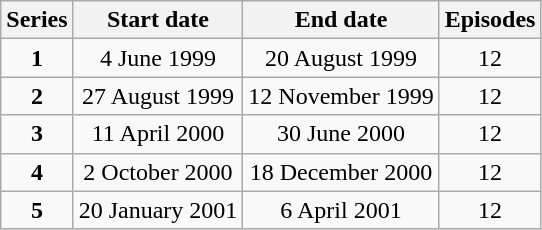<table class="wikitable" style="text-align:center;">
<tr>
<th>Series</th>
<th>Start date</th>
<th>End date</th>
<th>Episodes</th>
</tr>
<tr>
<td><strong>1</strong></td>
<td>4 June 1999</td>
<td>20 August 1999</td>
<td>12</td>
</tr>
<tr>
<td><strong>2</strong></td>
<td>27 August 1999</td>
<td>12 November 1999</td>
<td>12</td>
</tr>
<tr>
<td><strong>3</strong></td>
<td>11 April 2000</td>
<td>30 June 2000</td>
<td>12</td>
</tr>
<tr>
<td><strong>4</strong></td>
<td>2 October 2000</td>
<td>18 December 2000</td>
<td>12</td>
</tr>
<tr>
<td><strong>5</strong></td>
<td>20 January 2001</td>
<td>6 April 2001</td>
<td>12</td>
</tr>
</table>
